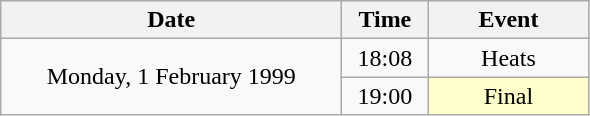<table class = "wikitable" style="text-align:center;">
<tr>
<th width=220>Date</th>
<th width=50>Time</th>
<th width=100>Event</th>
</tr>
<tr>
<td rowspan=2>Monday, 1 February 1999</td>
<td>18:08</td>
<td>Heats</td>
</tr>
<tr>
<td>19:00</td>
<td bgcolor=ffffcc>Final</td>
</tr>
</table>
